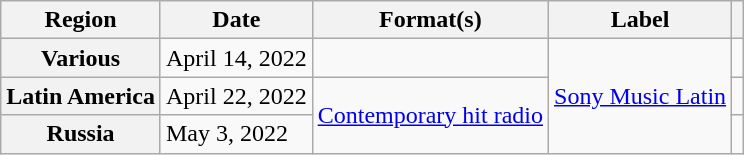<table class="wikitable plainrowheaders" border="1">
<tr>
<th scope="col">Region</th>
<th scope="col">Date</th>
<th scope="col">Format(s)</th>
<th scope="col">Label</th>
<th scope="col"></th>
</tr>
<tr>
<th scope="row">Various</th>
<td>April 14, 2022</td>
<td></td>
<td rowspan="3"><a href='#'>Sony Music Latin</a></td>
<td style="text-align:center;"></td>
</tr>
<tr>
<th scope="row">Latin America</th>
<td>April 22, 2022</td>
<td rowspan="2"><a href='#'>Contemporary hit radio</a></td>
<td style="text-align:center;"></td>
</tr>
<tr>
<th scope="row">Russia</th>
<td>May 3, 2022</td>
<td style="text-align:center;"></td>
</tr>
</table>
